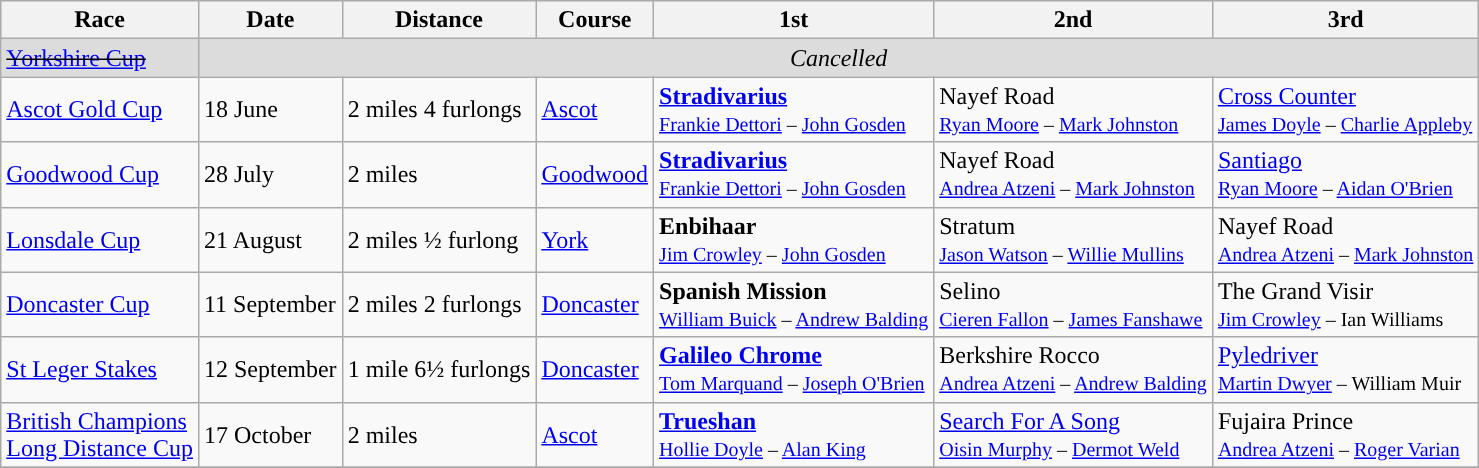<table class="wikitable sortable">
<tr>
<th>Race</th>
<th>Date</th>
<th>Distance</th>
<th>Course</th>
<th>1st</th>
<th>2nd</th>
<th>3rd</th>
</tr>
<tr style="background:#DCDCDC">
<td><s><a href='#'>Yorkshire Cup</a></s></td>
<td colspan=6 align=center><em>Cancelled</em></td>
</tr>
<tr>
<td><a href='#'>Ascot Gold Cup</a></td>
<td>18 June</td>
<td>2 miles 4 furlongs</td>
<td><a href='#'>Ascot</a></td>
<td><strong><a href='#'>Stradivarius</a></strong><br><small><a href='#'>Frankie Dettori</a> – <a href='#'>John Gosden</a></small></td>
<td>Nayef Road<br><small><a href='#'>Ryan Moore</a> – <a href='#'>Mark Johnston</a></small></td>
<td><a href='#'>Cross Counter</a><br><small><a href='#'>James Doyle</a> – <a href='#'>Charlie Appleby</a></small></td>
</tr>
<tr>
<td><a href='#'>Goodwood Cup</a></td>
<td>28 July</td>
<td>2 miles</td>
<td><a href='#'>Goodwood</a></td>
<td><strong><a href='#'>Stradivarius</a></strong><br><small><a href='#'>Frankie Dettori</a> – <a href='#'>John Gosden</a></small></td>
<td>Nayef Road<br><small><a href='#'>Andrea Atzeni</a> – <a href='#'>Mark Johnston</a></small></td>
<td><a href='#'>Santiago</a><br><small><a href='#'>Ryan Moore</a> – <a href='#'>Aidan O'Brien</a></small></td>
</tr>
<tr>
<td><a href='#'>Lonsdale Cup</a></td>
<td>21 August</td>
<td>2 miles ½ furlong</td>
<td><a href='#'>York</a></td>
<td><strong>Enbihaar</strong><br><small><a href='#'>Jim Crowley</a> – <a href='#'>John Gosden</a></small></td>
<td>Stratum<br><small><a href='#'>Jason Watson</a> – <a href='#'>Willie Mullins</a></small></td>
<td>Nayef Road<br><small><a href='#'>Andrea Atzeni</a> – <a href='#'>Mark Johnston</a></small></td>
</tr>
<tr>
<td><a href='#'>Doncaster Cup</a></td>
<td>11 September</td>
<td>2 miles 2 furlongs</td>
<td><a href='#'>Doncaster</a></td>
<td><strong>Spanish Mission</strong><br><small><a href='#'>William Buick</a> – <a href='#'>Andrew Balding</a></small></td>
<td>Selino<br><small><a href='#'>Cieren Fallon</a> – <a href='#'>James Fanshawe</a></small></td>
<td>The Grand Visir<br><small><a href='#'>Jim Crowley</a> – Ian Williams</small></td>
</tr>
<tr>
<td><a href='#'>St Leger Stakes</a></td>
<td>12 September</td>
<td>1 mile 6½ furlongs</td>
<td><a href='#'>Doncaster</a></td>
<td><strong><a href='#'>Galileo Chrome</a></strong><br><small><a href='#'>Tom Marquand</a> – <a href='#'>Joseph O'Brien</a></small></td>
<td>Berkshire Rocco<br><small><a href='#'>Andrea Atzeni</a> – <a href='#'>Andrew Balding</a></small></td>
<td><a href='#'>Pyledriver</a><br><small><a href='#'>Martin Dwyer</a> – William Muir</small></td>
</tr>
<tr>
<td><a href='#'>British Champions<br>Long Distance Cup</a></td>
<td>17 October</td>
<td>2 miles</td>
<td><a href='#'>Ascot</a></td>
<td><strong><a href='#'>Trueshan</a></strong><br><small><a href='#'>Hollie Doyle</a> – <a href='#'>Alan King</a></small></td>
<td><a href='#'>Search For A Song</a><br><small><a href='#'>Oisin Murphy</a> – <a href='#'>Dermot Weld</a></small></td>
<td>Fujaira Prince<br><small><a href='#'>Andrea Atzeni</a> – <a href='#'>Roger Varian</a></small></td>
</tr>
<tr>
</tr>
</table>
